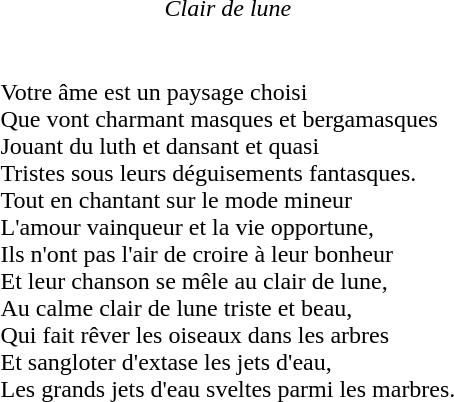<table>
<tr>
<td style="text-align:center"><em>Clair de lune</em></td>
</tr>
<tr>
<td><blockquote><br>Votre âme est un paysage choisi<br>
Que vont charmant masques et bergamasques <br>
Jouant du luth et dansant et quasi<br>
Tristes sous leurs déguisements fantasques.<br>Tout en chantant sur le mode mineur<br>
L'amour vainqueur et la vie opportune, <br>
Ils n'ont pas l'air de croire à leur bonheur<br>
Et leur chanson se mêle au clair de lune,<br>Au calme clair de lune triste et beau, <br>
Qui fait rêver les oiseaux dans les arbres<br>
Et sangloter d'extase les jets d'eau, <br>
Les grands jets d'eau sveltes parmi les marbres.
</blockquote></td>
</tr>
</table>
